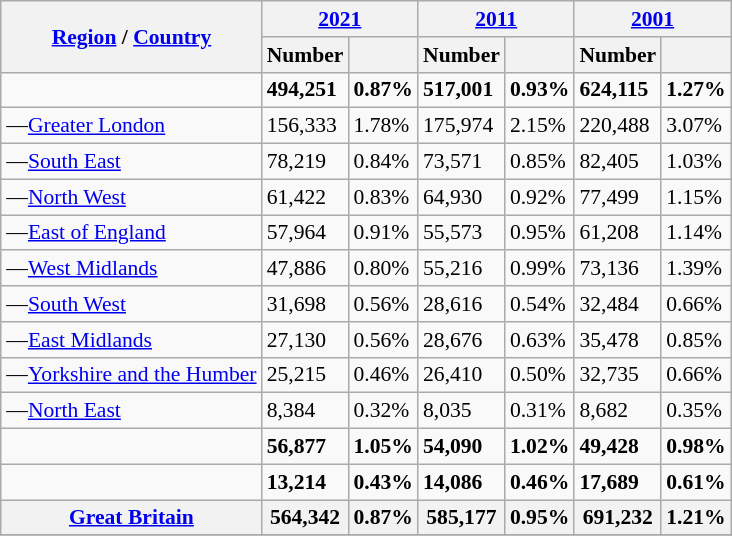<table class="wikitable sortable" style="font-size:90%; margin:auto;">
<tr>
<th rowspan="2"><a href='#'>Region</a> / <a href='#'>Country</a></th>
<th colspan="2"><a href='#'>2021</a></th>
<th colspan="2"><a href='#'>2011</a></th>
<th colspan="2"><a href='#'>2001</a></th>
</tr>
<tr>
<th>Number</th>
<th></th>
<th>Number</th>
<th></th>
<th>Number</th>
<th></th>
</tr>
<tr>
<td><strong></strong></td>
<td><strong>494,251</strong></td>
<td><strong>0.87%</strong></td>
<td><strong>517,001</strong></td>
<td><strong>0.93%</strong></td>
<td><strong>624,115</strong></td>
<td><strong>1.27%</strong></td>
</tr>
<tr>
<td>—<a href='#'>Greater London</a></td>
<td>156,333</td>
<td>1.78%</td>
<td>175,974</td>
<td>2.15%</td>
<td>220,488</td>
<td>3.07%</td>
</tr>
<tr>
<td>—<a href='#'>South East</a></td>
<td>78,219</td>
<td>0.84%</td>
<td>73,571</td>
<td>0.85%</td>
<td>82,405</td>
<td>1.03%</td>
</tr>
<tr>
<td>—<a href='#'>North West</a></td>
<td>61,422</td>
<td>0.83%</td>
<td>64,930</td>
<td>0.92%</td>
<td>77,499</td>
<td>1.15%</td>
</tr>
<tr>
<td>—<a href='#'>East of England</a></td>
<td>57,964</td>
<td>0.91%</td>
<td>55,573</td>
<td>0.95%</td>
<td>61,208</td>
<td>1.14%</td>
</tr>
<tr>
<td>—<a href='#'>West Midlands</a></td>
<td>47,886</td>
<td>0.80%</td>
<td>55,216</td>
<td>0.99%</td>
<td>73,136</td>
<td>1.39%</td>
</tr>
<tr>
<td>—<a href='#'>South West</a></td>
<td>31,698</td>
<td>0.56%</td>
<td>28,616</td>
<td>0.54%</td>
<td>32,484</td>
<td>0.66%</td>
</tr>
<tr>
<td>—<a href='#'>East Midlands</a></td>
<td>27,130</td>
<td>0.56%</td>
<td>28,676</td>
<td>0.63%</td>
<td>35,478</td>
<td>0.85%</td>
</tr>
<tr>
<td>—<a href='#'>Yorkshire and the Humber</a></td>
<td>25,215</td>
<td>0.46%</td>
<td>26,410</td>
<td>0.50%</td>
<td>32,735</td>
<td>0.66%</td>
</tr>
<tr>
<td>—<a href='#'>North East</a></td>
<td>8,384</td>
<td>0.32%</td>
<td>8,035</td>
<td>0.31%</td>
<td>8,682</td>
<td>0.35%</td>
</tr>
<tr>
<td><strong></strong></td>
<td><strong>56,877</strong></td>
<td><strong>1.05%</strong></td>
<td><strong>54,090</strong></td>
<td><strong>1.02%</strong></td>
<td><strong>49,428</strong></td>
<td><strong>0.98%</strong></td>
</tr>
<tr>
<td><strong></strong></td>
<td><strong>13,214</strong></td>
<td><strong>0.43%</strong></td>
<td><strong>14,086</strong></td>
<td><strong>0.46%</strong></td>
<td><strong>17,689</strong></td>
<td><strong>0.61%</strong></td>
</tr>
<tr>
<th><strong> <a href='#'>Great Britain</a></strong></th>
<th><strong>564,342</strong></th>
<th><strong>0.87%</strong></th>
<th><strong>585,177</strong></th>
<th><strong>0.95%</strong></th>
<th><strong>691,232</strong></th>
<th><strong>1.21%</strong></th>
</tr>
<tr>
</tr>
</table>
